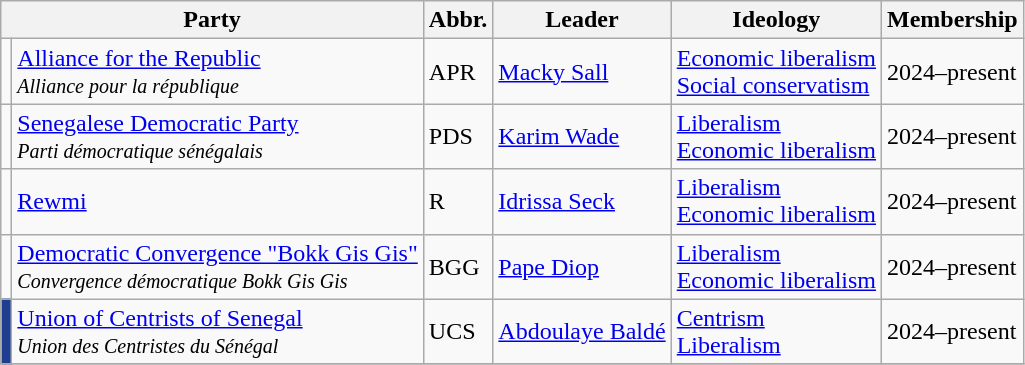<table class=wikitable>
<tr>
<th colspan="2">Party</th>
<th>Abbr.</th>
<th>Leader</th>
<th>Ideology</th>
<th>Membership</th>
</tr>
<tr>
<td bgcolor=></td>
<td><a href='#'>Alliance for the Republic</a><br><small><em>Alliance pour la république</em></small></td>
<td>APR</td>
<td><a href='#'>Macky Sall</a></td>
<td><a href='#'>Economic liberalism</a><br><a href='#'>Social conservatism</a></td>
<td>2024–present</td>
</tr>
<tr>
<td bgcolor=></td>
<td><a href='#'>Senegalese Democratic Party</a><br><small><em>Parti démocratique sénégalais</em></small></td>
<td>PDS</td>
<td><a href='#'>Karim Wade</a></td>
<td><a href='#'>Liberalism</a><br><a href='#'>Economic liberalism</a></td>
<td>2024–present</td>
</tr>
<tr>
<td bgcolor=></td>
<td><a href='#'>Rewmi</a></td>
<td>R</td>
<td><a href='#'>Idrissa Seck</a></td>
<td><a href='#'>Liberalism</a><br><a href='#'>Economic liberalism</a></td>
<td>2024–present</td>
</tr>
<tr>
<td bgcolor=></td>
<td><a href='#'>Democratic Convergence "Bokk Gis Gis"</a><br><small><em>Convergence démocratique Bokk Gis Gis</em></small></td>
<td>BGG</td>
<td><a href='#'>Pape Diop</a></td>
<td><a href='#'>Liberalism</a><br><a href='#'>Economic liberalism</a></td>
<td>2024–present</td>
</tr>
<tr>
<td bgcolor=#1F3E90></td>
<td><a href='#'>Union of Centrists of Senegal</a><br><small><em>Union des Centristes du Sénégal</em></small></td>
<td>UCS</td>
<td><a href='#'>Abdoulaye Baldé</a></td>
<td><a href='#'>Centrism</a><br><a href='#'>Liberalism</a></td>
<td>2024–present</td>
</tr>
<tr>
</tr>
</table>
